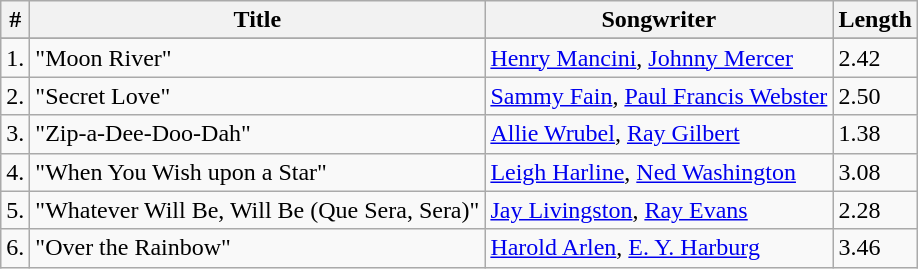<table class="wikitable">
<tr>
<th>#</th>
<th>Title</th>
<th>Songwriter</th>
<th>Length</th>
</tr>
<tr bgcolor="#ebf5ff">
</tr>
<tr>
<td>1.</td>
<td>"Moon River"</td>
<td><a href='#'>Henry Mancini</a>, <a href='#'>Johnny Mercer</a></td>
<td>2.42</td>
</tr>
<tr>
<td>2.</td>
<td>"Secret Love"</td>
<td><a href='#'>Sammy Fain</a>, <a href='#'>Paul Francis Webster</a></td>
<td>2.50</td>
</tr>
<tr>
<td>3.</td>
<td>"Zip-a-Dee-Doo-Dah"</td>
<td><a href='#'>Allie Wrubel</a>, <a href='#'>Ray Gilbert</a></td>
<td>1.38</td>
</tr>
<tr>
<td>4.</td>
<td>"When You Wish upon a Star"</td>
<td><a href='#'>Leigh Harline</a>, <a href='#'>Ned Washington</a></td>
<td>3.08</td>
</tr>
<tr>
<td>5.</td>
<td>"Whatever Will Be, Will Be (Que Sera, Sera)"</td>
<td><a href='#'>Jay Livingston</a>, <a href='#'>Ray Evans</a></td>
<td>2.28</td>
</tr>
<tr>
<td>6.</td>
<td>"Over the Rainbow"</td>
<td><a href='#'>Harold Arlen</a>, <a href='#'>E. Y. Harburg</a></td>
<td>3.46</td>
</tr>
</table>
